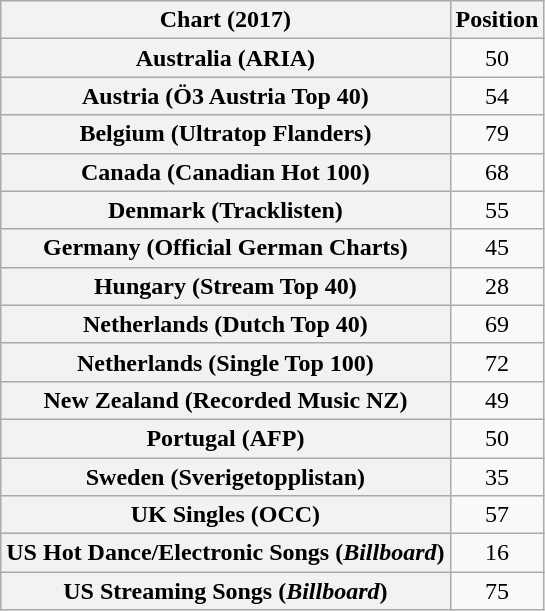<table class="wikitable plainrowheaders sortable" style="text-align:center">
<tr>
<th>Chart (2017)</th>
<th>Position</th>
</tr>
<tr>
<th scope="row">Australia (ARIA)</th>
<td>50</td>
</tr>
<tr>
<th scope="row">Austria (Ö3 Austria Top 40)</th>
<td>54</td>
</tr>
<tr>
<th scope="row">Belgium (Ultratop Flanders)</th>
<td>79</td>
</tr>
<tr>
<th scope="row">Canada (Canadian Hot 100)</th>
<td>68</td>
</tr>
<tr>
<th scope="row">Denmark (Tracklisten)</th>
<td>55</td>
</tr>
<tr>
<th scope="row">Germany (Official German Charts)</th>
<td>45</td>
</tr>
<tr>
<th scope="row">Hungary (Stream Top 40)</th>
<td>28</td>
</tr>
<tr>
<th scope="row">Netherlands (Dutch Top 40)</th>
<td>69</td>
</tr>
<tr>
<th scope="row">Netherlands (Single Top 100)</th>
<td>72</td>
</tr>
<tr>
<th scope="row">New Zealand (Recorded Music NZ)</th>
<td>49</td>
</tr>
<tr>
<th scope="row">Portugal (AFP)</th>
<td>50</td>
</tr>
<tr>
<th scope="row">Sweden (Sverigetopplistan)</th>
<td>35</td>
</tr>
<tr>
<th scope="row">UK Singles (OCC)</th>
<td>57</td>
</tr>
<tr>
<th scope="row">US Hot Dance/Electronic Songs (<em>Billboard</em>)</th>
<td>16</td>
</tr>
<tr>
<th scope="row">US Streaming Songs (<em>Billboard</em>)</th>
<td>75</td>
</tr>
</table>
